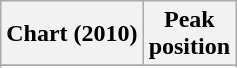<table class="wikitable sortable">
<tr>
<th>Chart (2010)</th>
<th>Peak<br>position</th>
</tr>
<tr>
</tr>
<tr>
</tr>
<tr>
</tr>
<tr>
</tr>
<tr>
</tr>
<tr>
</tr>
<tr>
</tr>
<tr>
</tr>
<tr>
</tr>
</table>
